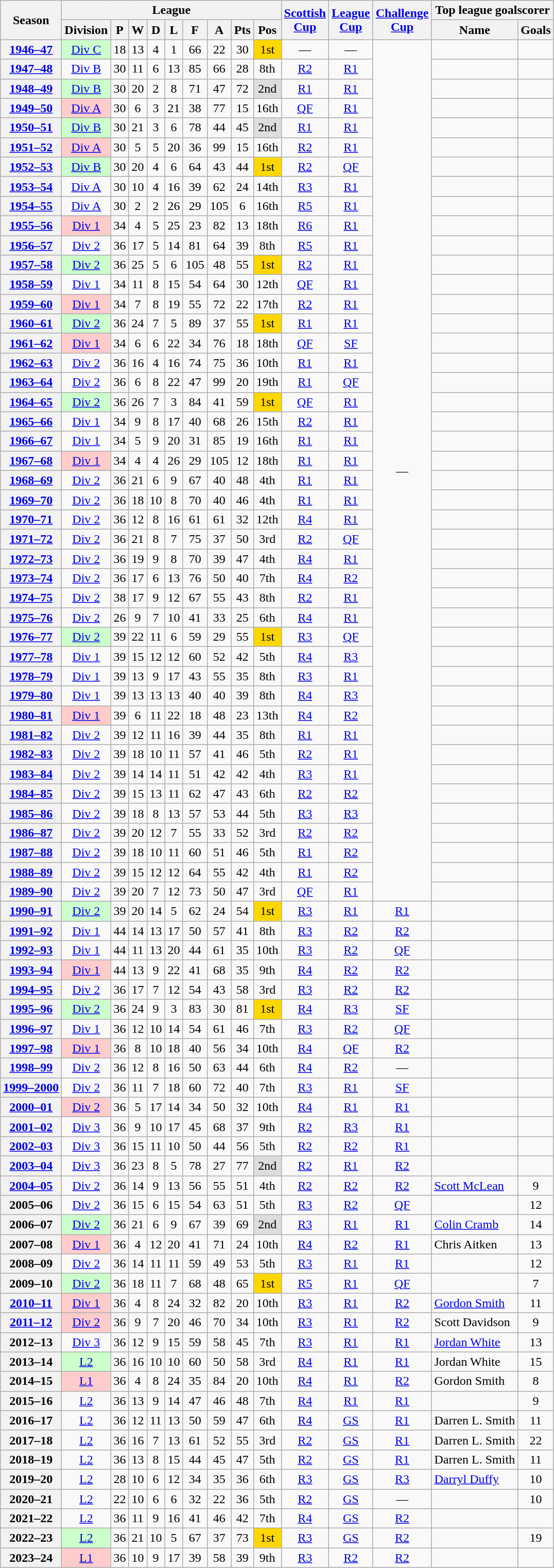<table class="wikitable plainrowheaders sortable" style="text-align: center">
<tr>
<th rowspan=2>Season</th>
<th colspan=9>League</th>
<th rowspan=2><a href='#'>Scottish<br>Cup</a></th>
<th rowspan=2><a href='#'>League<br>Cup</a></th>
<th rowspan=2><a href='#'>Challenge<br>Cup</a></th>
<th colspan=2>Top league goalscorer</th>
</tr>
<tr>
<th>Division</th>
<th>P</th>
<th>W</th>
<th>D</th>
<th>L</th>
<th>F</th>
<th>A</th>
<th>Pts</th>
<th>Pos</th>
<th>Name</th>
<th>Goals</th>
</tr>
<tr>
<th scope=row><a href='#'>1946–47</a></th>
<td bgcolor=ccffcc><a href='#'>Div C</a></td>
<td>18</td>
<td>13</td>
<td>4</td>
<td>1</td>
<td>66</td>
<td>22</td>
<td>30</td>
<td bgcolor=gold>1st</td>
<td>—</td>
<td>—</td>
<td rowspan=44>—</td>
<td></td>
<td></td>
</tr>
<tr>
<th scope=row><a href='#'>1947–48</a></th>
<td><a href='#'>Div B</a></td>
<td>30</td>
<td>11</td>
<td>6</td>
<td>13</td>
<td>85</td>
<td>66</td>
<td>28</td>
<td>8th</td>
<td><a href='#'>R2</a></td>
<td><a href='#'>R1</a></td>
<td></td>
<td></td>
</tr>
<tr>
<th scope=row><a href='#'>1948–49</a></th>
<td bgcolor=ccffcc><a href='#'>Div B</a></td>
<td>30</td>
<td>20</td>
<td>2</td>
<td>8</td>
<td>71</td>
<td>47</td>
<td>72</td>
<td bgcolor=#ddd>2nd</td>
<td><a href='#'>R1</a></td>
<td><a href='#'>R1</a></td>
<td></td>
<td></td>
</tr>
<tr>
<th scope=row><a href='#'>1949–50</a></th>
<td bgcolor=ffcccc><a href='#'>Div A</a></td>
<td>30</td>
<td>6</td>
<td>3</td>
<td>21</td>
<td>38</td>
<td>77</td>
<td>15</td>
<td>16th</td>
<td><a href='#'>QF</a></td>
<td><a href='#'>R1</a></td>
<td></td>
<td></td>
</tr>
<tr>
<th scope=row><a href='#'>1950–51</a></th>
<td bgcolor=ccffcc><a href='#'>Div B</a></td>
<td>30</td>
<td>21</td>
<td>3</td>
<td>6</td>
<td>78</td>
<td>44</td>
<td>45</td>
<td bgcolor=#ddd>2nd</td>
<td><a href='#'>R1</a></td>
<td><a href='#'>R1</a></td>
<td></td>
<td></td>
</tr>
<tr>
<th scope=row><a href='#'>1951–52</a></th>
<td bgcolor=ffcccc><a href='#'>Div A</a></td>
<td>30</td>
<td>5</td>
<td>5</td>
<td>20</td>
<td>36</td>
<td>99</td>
<td>15</td>
<td>16th</td>
<td><a href='#'>R2</a></td>
<td><a href='#'>R1</a></td>
<td></td>
<td></td>
</tr>
<tr>
<th scope=row><a href='#'>1952–53</a></th>
<td bgcolor=ccffcc><a href='#'>Div B</a></td>
<td>30</td>
<td>20</td>
<td>4</td>
<td>6</td>
<td>64</td>
<td>43</td>
<td>44</td>
<td bgcolor=gold>1st</td>
<td><a href='#'>R2</a></td>
<td><a href='#'>QF</a></td>
<td></td>
<td></td>
</tr>
<tr>
<th scope=row><a href='#'>1953–54</a></th>
<td><a href='#'>Div A</a></td>
<td>30</td>
<td>10</td>
<td>4</td>
<td>16</td>
<td>39</td>
<td>62</td>
<td>24</td>
<td>14th</td>
<td><a href='#'>R3</a></td>
<td><a href='#'>R1</a></td>
<td></td>
<td></td>
</tr>
<tr>
<th scope=row><a href='#'>1954–55</a></th>
<td><a href='#'>Div A</a></td>
<td>30</td>
<td>2</td>
<td>2</td>
<td>26</td>
<td>29</td>
<td>105</td>
<td>6</td>
<td>16th</td>
<td><a href='#'>R5</a></td>
<td><a href='#'>R1</a></td>
<td></td>
<td></td>
</tr>
<tr>
<th scope=row><a href='#'>1955–56</a></th>
<td bgcolor=ffcccc><a href='#'>Div 1</a></td>
<td>34</td>
<td>4</td>
<td>5</td>
<td>25</td>
<td>23</td>
<td>82</td>
<td>13</td>
<td>18th</td>
<td><a href='#'>R6</a></td>
<td><a href='#'>R1</a></td>
<td></td>
<td></td>
</tr>
<tr>
<th scope=row><a href='#'>1956–57</a></th>
<td><a href='#'>Div 2</a></td>
<td>36</td>
<td>17</td>
<td>5</td>
<td>14</td>
<td>81</td>
<td>64</td>
<td>39</td>
<td>8th</td>
<td><a href='#'>R5</a></td>
<td><a href='#'>R1</a></td>
<td></td>
<td></td>
</tr>
<tr>
<th scope=row><a href='#'>1957–58</a></th>
<td bgcolor=ccffcc><a href='#'>Div 2</a></td>
<td>36</td>
<td>25</td>
<td>5</td>
<td>6</td>
<td>105</td>
<td>48</td>
<td>55</td>
<td bgcolor=gold>1st</td>
<td><a href='#'>R2</a></td>
<td><a href='#'>R1</a></td>
<td></td>
<td></td>
</tr>
<tr>
<th scope=row><a href='#'>1958–59</a></th>
<td><a href='#'>Div 1</a></td>
<td>34</td>
<td>11</td>
<td>8</td>
<td>15</td>
<td>54</td>
<td>64</td>
<td>30</td>
<td>12th</td>
<td><a href='#'>QF</a></td>
<td><a href='#'>R1</a></td>
<td></td>
<td></td>
</tr>
<tr>
<th scope=row><a href='#'>1959–60</a></th>
<td bgcolor=ffcccc><a href='#'>Div 1</a></td>
<td>34</td>
<td>7</td>
<td>8</td>
<td>19</td>
<td>55</td>
<td>72</td>
<td>22</td>
<td>17th</td>
<td><a href='#'>R2</a></td>
<td><a href='#'>R1</a></td>
<td></td>
<td></td>
</tr>
<tr>
<th scope=row><a href='#'>1960–61</a></th>
<td bgcolor=ccffcc><a href='#'>Div 2</a></td>
<td>36</td>
<td>24</td>
<td>7</td>
<td>5</td>
<td>89</td>
<td>37</td>
<td>55</td>
<td bgcolor=gold>1st</td>
<td><a href='#'>R1</a></td>
<td><a href='#'>R1</a></td>
<td></td>
<td></td>
</tr>
<tr>
<th scope=row><a href='#'>1961–62</a></th>
<td bgcolor=ffcccc><a href='#'>Div 1</a></td>
<td>34</td>
<td>6</td>
<td>6</td>
<td>22</td>
<td>34</td>
<td>76</td>
<td>18</td>
<td>18th</td>
<td><a href='#'>QF</a></td>
<td><a href='#'>SF</a></td>
<td></td>
<td></td>
</tr>
<tr>
<th scope=row><a href='#'>1962–63</a></th>
<td><a href='#'>Div 2</a></td>
<td>36</td>
<td>16</td>
<td>4</td>
<td>16</td>
<td>74</td>
<td>75</td>
<td>36</td>
<td>10th</td>
<td><a href='#'>R1</a></td>
<td><a href='#'>R1</a></td>
<td></td>
<td></td>
</tr>
<tr>
<th scope=row><a href='#'>1963–64</a></th>
<td><a href='#'>Div 2</a></td>
<td>36</td>
<td>6</td>
<td>8</td>
<td>22</td>
<td>47</td>
<td>99</td>
<td>20</td>
<td>19th</td>
<td><a href='#'>R1</a></td>
<td><a href='#'>QF</a></td>
<td></td>
<td></td>
</tr>
<tr>
<th scope=row><a href='#'>1964–65</a></th>
<td bgcolor=ccffcc><a href='#'>Div 2</a></td>
<td>36</td>
<td>26</td>
<td>7</td>
<td>3</td>
<td>84</td>
<td>41</td>
<td>59</td>
<td bgcolor=gold>1st</td>
<td><a href='#'>QF</a></td>
<td><a href='#'>R1</a></td>
<td></td>
<td></td>
</tr>
<tr>
<th scope=row><a href='#'>1965–66</a></th>
<td><a href='#'>Div 1</a></td>
<td>34</td>
<td>9</td>
<td>8</td>
<td>17</td>
<td>40</td>
<td>68</td>
<td>26</td>
<td>15th</td>
<td><a href='#'>R2</a></td>
<td><a href='#'>R1</a></td>
<td></td>
<td></td>
</tr>
<tr>
<th scope=row><a href='#'>1966–67</a></th>
<td><a href='#'>Div 1</a></td>
<td>34</td>
<td>5</td>
<td>9</td>
<td>20</td>
<td>31</td>
<td>85</td>
<td>19</td>
<td>16th</td>
<td><a href='#'>R1</a></td>
<td><a href='#'>R1</a></td>
<td></td>
<td></td>
</tr>
<tr>
<th scope=row><a href='#'>1967–68</a></th>
<td bgcolor=ffcccc><a href='#'>Div 1</a></td>
<td>34</td>
<td>4</td>
<td>4</td>
<td>26</td>
<td>29</td>
<td>105</td>
<td>12</td>
<td>18th</td>
<td><a href='#'>R1</a></td>
<td><a href='#'>R1</a></td>
<td></td>
<td></td>
</tr>
<tr>
<th scope=row><a href='#'>1968–69</a></th>
<td><a href='#'>Div 2</a></td>
<td>36</td>
<td>21</td>
<td>6</td>
<td>9</td>
<td>67</td>
<td>40</td>
<td>48</td>
<td>4th</td>
<td><a href='#'>R1</a></td>
<td><a href='#'>R1</a></td>
<td></td>
<td></td>
</tr>
<tr>
<th scope=row><a href='#'>1969–70</a></th>
<td><a href='#'>Div 2</a></td>
<td>36</td>
<td>18</td>
<td>10</td>
<td>8</td>
<td>70</td>
<td>40</td>
<td>46</td>
<td>4th</td>
<td><a href='#'>R1</a></td>
<td><a href='#'>R1</a></td>
<td></td>
<td></td>
</tr>
<tr>
<th scope=row><a href='#'>1970–71</a></th>
<td><a href='#'>Div 2</a></td>
<td>36</td>
<td>12</td>
<td>8</td>
<td>16</td>
<td>61</td>
<td>61</td>
<td>32</td>
<td>12th</td>
<td><a href='#'>R4</a></td>
<td><a href='#'>R1</a></td>
<td></td>
<td></td>
</tr>
<tr>
<th scope=row><a href='#'>1971–72</a></th>
<td><a href='#'>Div 2</a></td>
<td>36</td>
<td>21</td>
<td>8</td>
<td>7</td>
<td>75</td>
<td>37</td>
<td>50</td>
<td>3rd</td>
<td><a href='#'>R2</a></td>
<td><a href='#'>QF</a></td>
<td></td>
<td></td>
</tr>
<tr>
<th scope=row><a href='#'>1972–73</a></th>
<td><a href='#'>Div 2</a></td>
<td>36</td>
<td>19</td>
<td>9</td>
<td>8</td>
<td>70</td>
<td>39</td>
<td>47</td>
<td>4th</td>
<td><a href='#'>R4</a></td>
<td><a href='#'>R1</a></td>
<td></td>
<td></td>
</tr>
<tr>
<th scope=row><a href='#'>1973–74</a></th>
<td><a href='#'>Div 2</a></td>
<td>36</td>
<td>17</td>
<td>6</td>
<td>13</td>
<td>76</td>
<td>50</td>
<td>40</td>
<td>7th</td>
<td><a href='#'>R4</a></td>
<td><a href='#'>R2</a></td>
<td></td>
<td></td>
</tr>
<tr>
<th scope=row><a href='#'>1974–75</a></th>
<td><a href='#'>Div 2</a></td>
<td>38</td>
<td>17</td>
<td>9</td>
<td>12</td>
<td>67</td>
<td>55</td>
<td>43</td>
<td>8th</td>
<td><a href='#'>R2</a></td>
<td><a href='#'>R1</a></td>
<td></td>
<td></td>
</tr>
<tr>
<th scope=row><a href='#'>1975–76</a></th>
<td><a href='#'>Div 2</a></td>
<td>26</td>
<td>9</td>
<td>7</td>
<td>10</td>
<td>41</td>
<td>33</td>
<td>25</td>
<td>6th</td>
<td><a href='#'>R4</a></td>
<td><a href='#'>R1</a></td>
<td></td>
<td></td>
</tr>
<tr>
<th scope=row><a href='#'>1976–77</a></th>
<td bgcolor=ccffcc><a href='#'>Div 2</a></td>
<td>39</td>
<td>22</td>
<td>11</td>
<td>6</td>
<td>59</td>
<td>29</td>
<td>55</td>
<td bgcolor=gold>1st</td>
<td><a href='#'>R3</a></td>
<td><a href='#'>QF</a></td>
<td></td>
<td></td>
</tr>
<tr>
<th scope=row><a href='#'>1977–78</a></th>
<td><a href='#'>Div 1</a></td>
<td>39</td>
<td>15</td>
<td>12</td>
<td>12</td>
<td>60</td>
<td>52</td>
<td>42</td>
<td>5th</td>
<td><a href='#'>R4</a></td>
<td><a href='#'>R3</a></td>
<td></td>
<td></td>
</tr>
<tr>
<th scope=row><a href='#'>1978–79</a></th>
<td><a href='#'>Div 1</a></td>
<td>39</td>
<td>13</td>
<td>9</td>
<td>17</td>
<td>43</td>
<td>55</td>
<td>35</td>
<td>8th</td>
<td><a href='#'>R3</a></td>
<td><a href='#'>R1</a></td>
<td></td>
<td></td>
</tr>
<tr>
<th scope=row><a href='#'>1979–80</a></th>
<td><a href='#'>Div 1</a></td>
<td>39</td>
<td>13</td>
<td>13</td>
<td>13</td>
<td>40</td>
<td>40</td>
<td>39</td>
<td>8th</td>
<td><a href='#'>R4</a></td>
<td><a href='#'>R3</a></td>
<td></td>
<td></td>
</tr>
<tr>
<th scope=row><a href='#'>1980–81</a></th>
<td bgcolor=ffcccc><a href='#'>Div 1</a></td>
<td>39</td>
<td>6</td>
<td>11</td>
<td>22</td>
<td>18</td>
<td>48</td>
<td>23</td>
<td>13th</td>
<td><a href='#'>R4</a></td>
<td><a href='#'>R2</a></td>
<td></td>
<td></td>
</tr>
<tr>
<th scope=row><a href='#'>1981–82</a></th>
<td><a href='#'>Div 2</a></td>
<td>39</td>
<td>12</td>
<td>11</td>
<td>16</td>
<td>39</td>
<td>44</td>
<td>35</td>
<td>8th</td>
<td><a href='#'>R1</a></td>
<td><a href='#'>R1</a></td>
<td></td>
<td></td>
</tr>
<tr>
<th scope=row><a href='#'>1982–83</a></th>
<td><a href='#'>Div 2</a></td>
<td>39</td>
<td>18</td>
<td>10</td>
<td>11</td>
<td>57</td>
<td>41</td>
<td>46</td>
<td>5th</td>
<td><a href='#'>R2</a></td>
<td><a href='#'>R1</a></td>
<td></td>
<td></td>
</tr>
<tr>
<th scope=row><a href='#'>1983–84</a></th>
<td><a href='#'>Div 2</a></td>
<td>39</td>
<td>14</td>
<td>14</td>
<td>11</td>
<td>51</td>
<td>42</td>
<td>42</td>
<td>4th</td>
<td><a href='#'>R3</a></td>
<td><a href='#'>R1</a></td>
<td></td>
<td></td>
</tr>
<tr>
<th scope=row><a href='#'>1984–85</a></th>
<td><a href='#'>Div 2</a></td>
<td>39</td>
<td>15</td>
<td>13</td>
<td>11</td>
<td>62</td>
<td>47</td>
<td>43</td>
<td>6th</td>
<td><a href='#'>R2</a></td>
<td><a href='#'>R2</a></td>
<td></td>
<td></td>
</tr>
<tr>
<th scope=row><a href='#'>1985–86</a></th>
<td><a href='#'>Div 2</a></td>
<td>39</td>
<td>18</td>
<td>8</td>
<td>13</td>
<td>57</td>
<td>53</td>
<td>44</td>
<td>5th</td>
<td><a href='#'>R3</a></td>
<td><a href='#'>R3</a></td>
<td></td>
<td></td>
</tr>
<tr>
<th scope=row><a href='#'>1986–87</a></th>
<td><a href='#'>Div 2</a></td>
<td>39</td>
<td>20</td>
<td>12</td>
<td>7</td>
<td>55</td>
<td>33</td>
<td>52</td>
<td>3rd</td>
<td><a href='#'>R2</a></td>
<td><a href='#'>R2</a></td>
<td></td>
<td></td>
</tr>
<tr>
<th scope=row><a href='#'>1987–88</a></th>
<td><a href='#'>Div 2</a></td>
<td>39</td>
<td>18</td>
<td>10</td>
<td>11</td>
<td>60</td>
<td>51</td>
<td>46</td>
<td>5th</td>
<td><a href='#'>R1</a></td>
<td><a href='#'>R2</a></td>
<td></td>
<td></td>
</tr>
<tr>
<th scope=row><a href='#'>1988–89</a></th>
<td><a href='#'>Div 2</a></td>
<td>39</td>
<td>15</td>
<td>12</td>
<td>12</td>
<td>64</td>
<td>55</td>
<td>42</td>
<td>4th</td>
<td><a href='#'>R1</a></td>
<td><a href='#'>R2</a></td>
<td></td>
<td></td>
</tr>
<tr>
<th scope=row><a href='#'>1989–90</a></th>
<td><a href='#'>Div 2</a></td>
<td>39</td>
<td>20</td>
<td>7</td>
<td>12</td>
<td>73</td>
<td>50</td>
<td>47</td>
<td>3rd</td>
<td><a href='#'>QF</a></td>
<td><a href='#'>R1</a></td>
<td></td>
<td></td>
</tr>
<tr>
<th scope=row><a href='#'>1990–91</a></th>
<td bgcolor=ccffcc><a href='#'>Div 2</a></td>
<td>39</td>
<td>20</td>
<td>14</td>
<td>5</td>
<td>62</td>
<td>24</td>
<td>54</td>
<td bgcolor=gold>1st</td>
<td><a href='#'>R3</a></td>
<td><a href='#'>R1</a></td>
<td><a href='#'>R1</a></td>
<td></td>
<td></td>
</tr>
<tr>
<th scope=row><a href='#'>1991–92</a></th>
<td><a href='#'>Div 1</a></td>
<td>44</td>
<td>14</td>
<td>13</td>
<td>17</td>
<td>50</td>
<td>57</td>
<td>41</td>
<td>8th</td>
<td><a href='#'>R3</a></td>
<td><a href='#'>R2</a></td>
<td><a href='#'>R2</a></td>
<td></td>
<td></td>
</tr>
<tr>
<th scope=row><a href='#'>1992–93</a></th>
<td><a href='#'>Div 1</a></td>
<td>44</td>
<td>11</td>
<td>13</td>
<td>20</td>
<td>44</td>
<td>61</td>
<td>35</td>
<td>10th</td>
<td><a href='#'>R3</a></td>
<td><a href='#'>R2</a></td>
<td><a href='#'>QF</a></td>
<td></td>
<td></td>
</tr>
<tr>
<th scope=row><a href='#'>1993–94</a></th>
<td bgcolor=ffcccc><a href='#'>Div 1</a></td>
<td>44</td>
<td>13</td>
<td>9</td>
<td>22</td>
<td>41</td>
<td>68</td>
<td>35</td>
<td>9th</td>
<td><a href='#'>R4</a></td>
<td><a href='#'>R2</a></td>
<td><a href='#'>R2</a></td>
<td></td>
<td></td>
</tr>
<tr>
<th scope=row><a href='#'>1994–95</a></th>
<td><a href='#'>Div 2</a></td>
<td>36</td>
<td>17</td>
<td>7</td>
<td>12</td>
<td>54</td>
<td>43</td>
<td>58</td>
<td>3rd</td>
<td><a href='#'>R3</a></td>
<td><a href='#'>R2</a></td>
<td><a href='#'>R2</a></td>
<td></td>
<td></td>
</tr>
<tr>
<th scope=row><a href='#'>1995–96</a></th>
<td bgcolor=ccffcc><a href='#'>Div 2</a></td>
<td>36</td>
<td>24</td>
<td>9</td>
<td>3</td>
<td>83</td>
<td>30</td>
<td>81</td>
<td bgcolor=gold>1st</td>
<td><a href='#'>R4</a></td>
<td><a href='#'>R3</a></td>
<td><a href='#'>SF</a></td>
<td></td>
<td></td>
</tr>
<tr>
<th scope=row><a href='#'>1996–97</a></th>
<td><a href='#'>Div 1</a></td>
<td>36</td>
<td>12</td>
<td>10</td>
<td>14</td>
<td>54</td>
<td>61</td>
<td>46</td>
<td>7th</td>
<td><a href='#'>R3</a></td>
<td><a href='#'>R2</a></td>
<td><a href='#'>QF</a></td>
<td></td>
<td></td>
</tr>
<tr>
<th scope=row><a href='#'>1997–98</a></th>
<td bgcolor=ffcccc><a href='#'>Div 1</a></td>
<td>36</td>
<td>8</td>
<td>10</td>
<td>18</td>
<td>40</td>
<td>56</td>
<td>34</td>
<td>10th</td>
<td><a href='#'>R4</a></td>
<td><a href='#'>QF</a></td>
<td><a href='#'>R2</a></td>
<td></td>
<td></td>
</tr>
<tr>
<th scope=row><a href='#'>1998–99</a></th>
<td><a href='#'>Div 2</a></td>
<td>36</td>
<td>12</td>
<td>8</td>
<td>16</td>
<td>50</td>
<td>63</td>
<td>44</td>
<td>6th</td>
<td><a href='#'>R4</a></td>
<td><a href='#'>R2</a></td>
<td>—</td>
<td></td>
<td></td>
</tr>
<tr>
<th scope=row><a href='#'>1999–2000</a></th>
<td><a href='#'>Div 2</a></td>
<td>36</td>
<td>11</td>
<td>7</td>
<td>18</td>
<td>60</td>
<td>72</td>
<td>40</td>
<td>7th</td>
<td><a href='#'>R3</a></td>
<td><a href='#'>R1</a></td>
<td><a href='#'>SF</a></td>
<td></td>
<td></td>
</tr>
<tr>
<th scope=row><a href='#'>2000–01</a></th>
<td bgcolor=ffcccc><a href='#'>Div 2</a></td>
<td>36</td>
<td>5</td>
<td>17</td>
<td>14</td>
<td>34</td>
<td>50</td>
<td>32</td>
<td>10th</td>
<td><a href='#'>R4</a></td>
<td><a href='#'>R1</a></td>
<td><a href='#'>R1</a></td>
<td></td>
<td></td>
</tr>
<tr>
<th scope=row><a href='#'>2001–02</a></th>
<td><a href='#'>Div 3</a></td>
<td>36</td>
<td>9</td>
<td>10</td>
<td>17</td>
<td>45</td>
<td>68</td>
<td>37</td>
<td>9th</td>
<td><a href='#'>R2</a></td>
<td><a href='#'>R3</a></td>
<td><a href='#'>R1</a></td>
<td></td>
<td></td>
</tr>
<tr>
<th scope=row><a href='#'>2002–03</a></th>
<td><a href='#'>Div 3</a></td>
<td>36</td>
<td>15</td>
<td>11</td>
<td>10</td>
<td>50</td>
<td>44</td>
<td>56</td>
<td>5th</td>
<td><a href='#'>R2</a></td>
<td><a href='#'>R2</a></td>
<td><a href='#'>R1</a></td>
<td></td>
<td></td>
</tr>
<tr>
<th scope=row><a href='#'>2003–04</a></th>
<td><a href='#'>Div 3</a></td>
<td>36</td>
<td>23</td>
<td>8</td>
<td>5</td>
<td>78</td>
<td>27</td>
<td>77</td>
<td bgcolor=#ddd>2nd</td>
<td><a href='#'>R2</a></td>
<td><a href='#'>R1</a></td>
<td><a href='#'>R2</a></td>
<td></td>
<td></td>
</tr>
<tr>
<th scope=row><a href='#'>2004–05</a></th>
<td><a href='#'>Div 2</a></td>
<td>36</td>
<td>14</td>
<td>9</td>
<td>13</td>
<td>56</td>
<td>55</td>
<td>51</td>
<td>4th</td>
<td><a href='#'>R2</a></td>
<td><a href='#'>R2</a></td>
<td><a href='#'>R2</a></td>
<td align=left><a href='#'>Scott McLean</a></td>
<td>9</td>
</tr>
<tr>
<th scope=row>2005–06</th>
<td><a href='#'>Div 2</a></td>
<td>36</td>
<td>15</td>
<td>6</td>
<td>15</td>
<td>54</td>
<td>63</td>
<td>51</td>
<td>5th</td>
<td><a href='#'>R3</a></td>
<td><a href='#'>R2</a></td>
<td><a href='#'>QF</a></td>
<td align=left></td>
<td>12</td>
</tr>
<tr>
<th scope=row>2006–07</th>
<td bgcolor=ccffcc><a href='#'>Div 2</a></td>
<td>36</td>
<td>21</td>
<td>6</td>
<td>9</td>
<td>67</td>
<td>39</td>
<td>69</td>
<td bgcolor=#ddd>2nd</td>
<td><a href='#'>R3</a></td>
<td><a href='#'>R1</a></td>
<td><a href='#'>R1</a></td>
<td align=left><a href='#'>Colin Cramb</a></td>
<td>14</td>
</tr>
<tr>
<th scope=row>2007–08</th>
<td bgcolor=ffcccc><a href='#'>Div 1</a></td>
<td>36</td>
<td>4</td>
<td>12</td>
<td>20</td>
<td>41</td>
<td>71</td>
<td>24</td>
<td>10th</td>
<td><a href='#'>R4</a></td>
<td><a href='#'>R2</a></td>
<td><a href='#'>R1</a></td>
<td align=left>Chris Aitken</td>
<td>13</td>
</tr>
<tr>
<th scope=row>2008–09</th>
<td><a href='#'>Div 2</a></td>
<td>36</td>
<td>14</td>
<td>11</td>
<td>11</td>
<td>59</td>
<td>49</td>
<td>53</td>
<td>5th</td>
<td><a href='#'>R3</a></td>
<td><a href='#'>R1</a></td>
<td><a href='#'>R1</a></td>
<td align=left></td>
<td>12</td>
</tr>
<tr>
<th scope=row>2009–10</th>
<td bgcolor=ccffcc><a href='#'>Div 2</a></td>
<td>36</td>
<td>18</td>
<td>11</td>
<td>7</td>
<td>68</td>
<td>48</td>
<td>65</td>
<td bgcolor=gold>1st</td>
<td><a href='#'>R5</a></td>
<td><a href='#'>R1</a></td>
<td><a href='#'>QF</a></td>
<td align=left></td>
<td>7</td>
</tr>
<tr>
<th scope=row><a href='#'>2010–11</a></th>
<td bgcolor=ffcccc><a href='#'>Div 1</a></td>
<td>36</td>
<td>4</td>
<td>8</td>
<td>24</td>
<td>32</td>
<td>82</td>
<td>20</td>
<td>10th</td>
<td><a href='#'>R3</a></td>
<td><a href='#'>R1</a></td>
<td><a href='#'>R2</a></td>
<td align=left><a href='#'>Gordon Smith</a></td>
<td>11</td>
</tr>
<tr>
<th scope=row><a href='#'>2011–12</a></th>
<td bgcolor=ffcccc><a href='#'>Div 2</a></td>
<td>36</td>
<td>9</td>
<td>7</td>
<td>20</td>
<td>46</td>
<td>70</td>
<td>34</td>
<td>10th</td>
<td><a href='#'>R3</a></td>
<td><a href='#'>R1</a></td>
<td><a href='#'>R2</a></td>
<td align=left>Scott Davidson</td>
<td>9</td>
</tr>
<tr>
<th scope=row>2012–13</th>
<td><a href='#'>Div 3</a></td>
<td>36</td>
<td>12</td>
<td>9</td>
<td>15</td>
<td>59</td>
<td>58</td>
<td>45</td>
<td>7th</td>
<td><a href='#'>R3</a></td>
<td><a href='#'>R1</a></td>
<td><a href='#'>R1</a></td>
<td align=left><a href='#'>Jordan White</a></td>
<td>13</td>
</tr>
<tr>
<th scope=row>2013–14</th>
<td bgcolor=ccffcc><a href='#'>L2</a></td>
<td>36</td>
<td>16</td>
<td>10</td>
<td>10</td>
<td>60</td>
<td>50</td>
<td>58</td>
<td>3rd</td>
<td><a href='#'>R4</a></td>
<td><a href='#'>R1</a></td>
<td><a href='#'>R1</a></td>
<td align=left>Jordan White</td>
<td>15</td>
</tr>
<tr>
<th scope=row>2014–15</th>
<td bgcolor=ffcccc><a href='#'>L1</a></td>
<td>36</td>
<td>4</td>
<td>8</td>
<td>24</td>
<td>35</td>
<td>84</td>
<td>20</td>
<td>10th</td>
<td><a href='#'>R4</a></td>
<td><a href='#'>R1</a></td>
<td><a href='#'>R2</a></td>
<td align=left>Gordon Smith</td>
<td>8</td>
</tr>
<tr>
<th scope=row>2015–16</th>
<td><a href='#'>L2</a></td>
<td>36</td>
<td>13</td>
<td>9</td>
<td>14</td>
<td>47</td>
<td>46</td>
<td>48</td>
<td>7th</td>
<td><a href='#'>R4</a></td>
<td><a href='#'>R1</a></td>
<td><a href='#'>R1</a></td>
<td align=left></td>
<td>9</td>
</tr>
<tr>
<th scope=row>2016–17</th>
<td><a href='#'>L2</a></td>
<td>36</td>
<td>12</td>
<td>11</td>
<td>13</td>
<td>50</td>
<td>59</td>
<td>47</td>
<td>6th</td>
<td><a href='#'>R4</a></td>
<td><a href='#'>GS</a></td>
<td><a href='#'>R1</a></td>
<td align=left>Darren L. Smith</td>
<td>11</td>
</tr>
<tr>
<th scope=row>2017–18</th>
<td><a href='#'>L2</a></td>
<td>36</td>
<td>16</td>
<td>7</td>
<td>13</td>
<td>61</td>
<td>52</td>
<td>55</td>
<td>3rd</td>
<td><a href='#'>R2</a></td>
<td><a href='#'>GS</a></td>
<td><a href='#'>R1</a></td>
<td align=left>Darren L. Smith</td>
<td>22</td>
</tr>
<tr>
<th scope=row>2018–19</th>
<td><a href='#'>L2</a></td>
<td>36</td>
<td>13</td>
<td>8</td>
<td>15</td>
<td>44</td>
<td>45</td>
<td>47</td>
<td>5th</td>
<td><a href='#'>R2</a></td>
<td><a href='#'>GS</a></td>
<td><a href='#'>R1</a></td>
<td align=left>Darren L. Smith</td>
<td>11</td>
</tr>
<tr>
<th scope=row>2019–20</th>
<td><a href='#'>L2</a></td>
<td>28</td>
<td>10</td>
<td>6</td>
<td>12</td>
<td>34</td>
<td>35</td>
<td>36</td>
<td>6th</td>
<td><a href='#'>R3</a></td>
<td><a href='#'>GS</a></td>
<td><a href='#'>R3</a></td>
<td align=left><a href='#'>Darryl Duffy</a></td>
<td>10</td>
</tr>
<tr>
<th scope=row>2020–21</th>
<td><a href='#'>L2</a></td>
<td>22</td>
<td>10</td>
<td>6</td>
<td>6</td>
<td>32</td>
<td>22</td>
<td>36</td>
<td>5th</td>
<td><a href='#'>R2</a></td>
<td><a href='#'>GS</a></td>
<td>—</td>
<td align=left></td>
<td>10</td>
</tr>
<tr>
<th scope=row>2021–22</th>
<td><a href='#'>L2</a></td>
<td>36</td>
<td>11</td>
<td>9</td>
<td>16</td>
<td>41</td>
<td>46</td>
<td>42</td>
<td>7th</td>
<td><a href='#'>R4</a></td>
<td><a href='#'>GS</a></td>
<td><a href='#'>R2</a></td>
<td align=left></td>
<td></td>
</tr>
<tr>
<th scope=row>2022–23</th>
<td style="background-color:#cfc"><a href='#'>L2</a></td>
<td>36</td>
<td>21</td>
<td>10</td>
<td>5</td>
<td>67</td>
<td>37</td>
<td>73</td>
<td style="background-color:gold">1st</td>
<td><a href='#'>R3</a></td>
<td><a href='#'>GS</a></td>
<td><a href='#'>R2</a></td>
<td align=left></td>
<td>19</td>
</tr>
<tr>
<th scope=row>2023–24</th>
<td style="background-color:#fcc"><a href='#'>L1</a></td>
<td>36</td>
<td>10</td>
<td>9</td>
<td>17</td>
<td>39</td>
<td>58</td>
<td>39</td>
<td>9th</td>
<td><a href='#'>R3</a></td>
<td><a href='#'>R2</a></td>
<td><a href='#'>R2</a></td>
<td align=left></td>
<td></td>
</tr>
</table>
